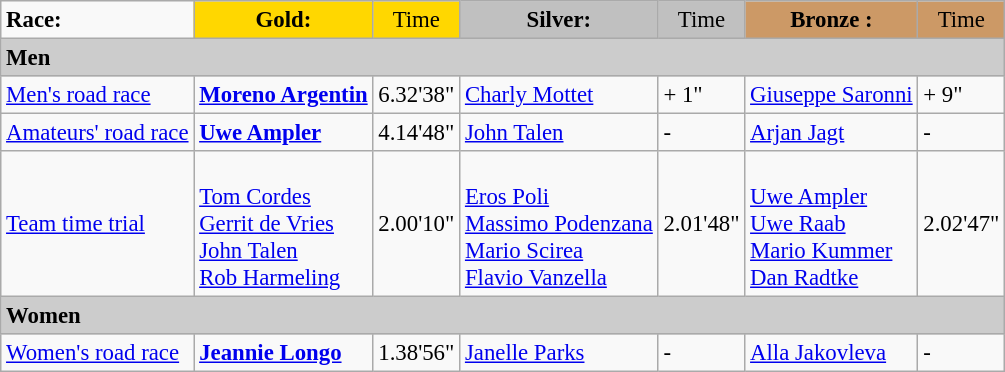<table class="wikitable" style="text-align:left; font-size:95%; border:gray solid 1px;">
<tr>
<td><strong>Race:</strong></td>
<td !  style="text-align:center; background:gold;"><strong>Gold:</strong></td>
<td !  style="text-align:center; background:gold;">Time</td>
<td !  style="text-align:center; background:silver;"><strong>Silver:</strong></td>
<td !  style="text-align:center; background:silver;">Time</td>
<td !  style="text-align:center; background:#c96;"><strong>Bronze :</strong></td>
<td !  style="text-align:center; background:#c96;">Time</td>
</tr>
<tr style="background:#ccc;">
<td colspan=7><strong>Men</strong></td>
</tr>
<tr>
<td><a href='#'>Men's road race</a><br></td>
<td><strong><a href='#'>Moreno Argentin</a></strong><br><small></small></td>
<td>6.32'38"</td>
<td><a href='#'>Charly Mottet</a><br><small></small></td>
<td>+ 1"</td>
<td><a href='#'>Giuseppe Saronni</a><br><small></small></td>
<td>+ 9"</td>
</tr>
<tr>
<td><a href='#'>Amateurs' road race</a></td>
<td><strong><a href='#'>Uwe Ampler</a></strong><br><small></small></td>
<td>4.14'48"</td>
<td><a href='#'>John Talen</a><br><small></small></td>
<td>-</td>
<td><a href='#'>Arjan Jagt</a><br><small></small></td>
<td>-</td>
</tr>
<tr>
<td><a href='#'>Team time trial</a></td>
<td> <br> <a href='#'>Tom Cordes</a><br> <a href='#'>Gerrit de Vries</a><br> <a href='#'>John Talen</a><br> <a href='#'>Rob Harmeling</a></td>
<td>2.00'10"</td>
<td> <br> <a href='#'>Eros Poli</a><br> <a href='#'>Massimo Podenzana</a><br> <a href='#'>Mario Scirea</a><br> <a href='#'>Flavio Vanzella</a></td>
<td>2.01'48"</td>
<td> <br> <a href='#'>Uwe Ampler</a><br> <a href='#'>Uwe Raab</a><br> <a href='#'>Mario Kummer</a><br> <a href='#'>Dan Radtke</a></td>
<td>2.02'47"</td>
</tr>
<tr style="background:#ccc;">
<td colspan=7><strong>Women</strong></td>
</tr>
<tr>
<td><a href='#'>Women's road race</a></td>
<td><strong><a href='#'>Jeannie Longo</a></strong><br><small></small></td>
<td>1.38'56"</td>
<td><a href='#'>Janelle Parks</a><br><small></small></td>
<td>-</td>
<td><a href='#'>Alla Jakovleva</a><br><small></small></td>
<td>-</td>
</tr>
</table>
